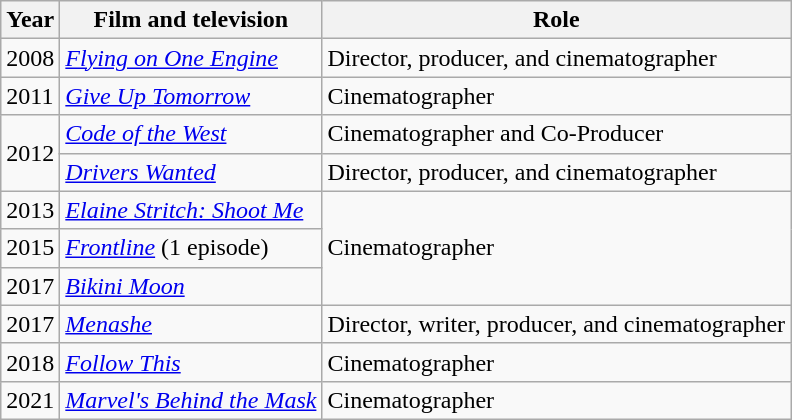<table class="wikitable">
<tr>
<th>Year</th>
<th>Film and television</th>
<th>Role</th>
</tr>
<tr>
<td>2008</td>
<td><em><a href='#'>Flying on One Engine</a></em></td>
<td>Director, producer, and cinematographer</td>
</tr>
<tr>
<td>2011</td>
<td><em><a href='#'>Give Up Tomorrow</a></em></td>
<td>Cinematographer</td>
</tr>
<tr>
<td rowspan="2">2012</td>
<td><em><a href='#'>Code of the West</a></em></td>
<td>Cinematographer and Co-Producer</td>
</tr>
<tr>
<td><em><a href='#'>Drivers Wanted</a></em></td>
<td>Director, producer, and cinematographer</td>
</tr>
<tr>
<td>2013</td>
<td><em><a href='#'>Elaine Stritch: Shoot Me</a></em></td>
<td rowspan="3">Cinematographer</td>
</tr>
<tr>
<td>2015</td>
<td><em><a href='#'>Frontline</a></em> (1 episode)</td>
</tr>
<tr>
<td>2017</td>
<td><em><a href='#'>Bikini Moon</a></em></td>
</tr>
<tr>
<td>2017</td>
<td><em><a href='#'>Menashe</a></em></td>
<td>Director, writer, producer, and cinematographer</td>
</tr>
<tr>
<td>2018</td>
<td><em><a href='#'>Follow This</a></em></td>
<td>Cinematographer</td>
</tr>
<tr>
<td>2021</td>
<td><em><a href='#'>Marvel's Behind the Mask</a></em></td>
<td>Cinematographer</td>
</tr>
</table>
